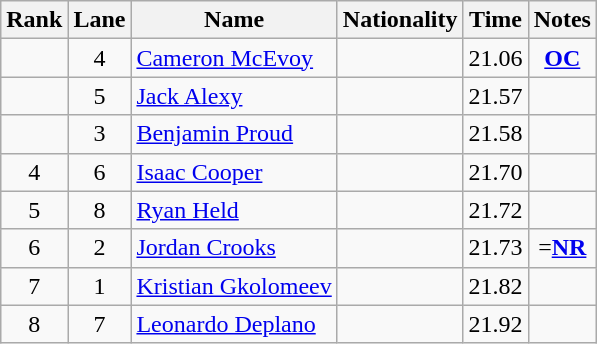<table class="wikitable sortable" style="text-align:center">
<tr>
<th>Rank</th>
<th>Lane</th>
<th>Name</th>
<th>Nationality</th>
<th>Time</th>
<th>Notes</th>
</tr>
<tr>
<td></td>
<td>4</td>
<td align=left><a href='#'>Cameron McEvoy</a></td>
<td align=left></td>
<td>21.06</td>
<td><strong><a href='#'>OC</a></strong></td>
</tr>
<tr>
<td></td>
<td>5</td>
<td align=left><a href='#'>Jack Alexy</a></td>
<td align=left></td>
<td>21.57</td>
<td></td>
</tr>
<tr>
<td></td>
<td>3</td>
<td align=left><a href='#'>Benjamin Proud</a></td>
<td align=left></td>
<td>21.58</td>
<td></td>
</tr>
<tr>
<td>4</td>
<td>6</td>
<td align=left><a href='#'>Isaac Cooper</a></td>
<td align=left></td>
<td>21.70</td>
<td></td>
</tr>
<tr>
<td>5</td>
<td>8</td>
<td align=left><a href='#'>Ryan Held</a></td>
<td align=left></td>
<td>21.72</td>
<td></td>
</tr>
<tr>
<td>6</td>
<td>2</td>
<td align=left><a href='#'>Jordan Crooks</a></td>
<td align=left></td>
<td>21.73</td>
<td>=<strong><a href='#'>NR</a></strong></td>
</tr>
<tr>
<td>7</td>
<td>1</td>
<td align=left><a href='#'>Kristian Gkolomeev</a></td>
<td align=left></td>
<td>21.82</td>
<td></td>
</tr>
<tr>
<td>8</td>
<td>7</td>
<td align=left><a href='#'>Leonardo Deplano</a></td>
<td align=left></td>
<td>21.92</td>
<td></td>
</tr>
</table>
